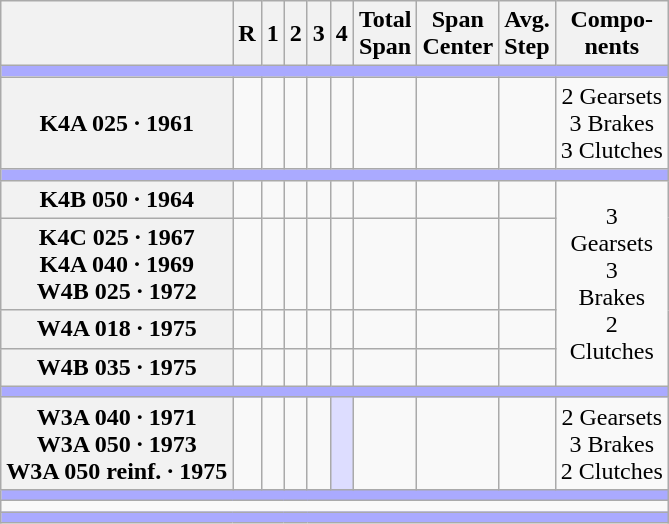<table class="wikitable collapsible" style="text-align:center">
<tr>
<th></th>
<th>R</th>
<th>1</th>
<th>2</th>
<th>3</th>
<th>4</th>
<th>Total<br>Span</th>
<th>Span<br>Center</th>
<th>Avg.<br>Step</th>
<th>Compo-<br>nents</th>
</tr>
<tr>
<td colspan=11 style="background:#AAF;"></td>
</tr>
<tr>
<th>K4A 025 · 1961</th>
<td></td>
<td></td>
<td></td>
<td></td>
<td></td>
<td></td>
<td></td>
<td></td>
<td>2 Gearsets<br>3 Brakes<br>3 Clutches</td>
</tr>
<tr>
<td colspan=11 style="background:#AAF;"></td>
</tr>
<tr>
<th>K4B 050 · 1964</th>
<td></td>
<td></td>
<td></td>
<td></td>
<td></td>
<td></td>
<td></td>
<td></td>
<td rowspan=4>3<br>Gearsets<br>3<br>Brakes<br>2<br>Clutches</td>
</tr>
<tr>
<th>K4C 025 · 1967<br>K4A 040 · 1969<br>W4B 025 · 1972</th>
<td></td>
<td></td>
<td></td>
<td></td>
<td></td>
<td></td>
<td></td>
<td></td>
</tr>
<tr>
<th>W4A 018 · 1975</th>
<td></td>
<td></td>
<td></td>
<td></td>
<td></td>
<td></td>
<td></td>
<td></td>
</tr>
<tr>
<th>W4B 035 · 1975</th>
<td></td>
<td></td>
<td></td>
<td></td>
<td></td>
<td></td>
<td></td>
<td></td>
</tr>
<tr>
<td colspan=11 style="background:#AAF;"></td>
</tr>
<tr>
<th>W3A 040 · 1971<br>W3A 050 · 1973<br>W3A 050 reinf. · 1975</th>
<td></td>
<td></td>
<td></td>
<td></td>
<td style="background:#DDF;"></td>
<td></td>
<td></td>
<td></td>
<td>2 Gearsets<br>3 Brakes<br>2 Clutches</td>
</tr>
<tr>
<td colspan=11 style="background:#AAF;"></td>
</tr>
<tr>
<td colspan=11></td>
</tr>
<tr>
<td colspan=11 style="background:#AAF;"></td>
</tr>
</table>
